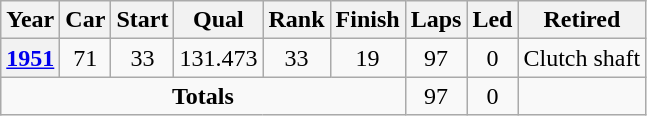<table class="wikitable" style="text-align:center">
<tr>
<th>Year</th>
<th>Car</th>
<th>Start</th>
<th>Qual</th>
<th>Rank</th>
<th>Finish</th>
<th>Laps</th>
<th>Led</th>
<th>Retired</th>
</tr>
<tr>
<th><a href='#'>1951</a></th>
<td>71</td>
<td>33</td>
<td>131.473</td>
<td>33</td>
<td>19</td>
<td>97</td>
<td>0</td>
<td>Clutch shaft</td>
</tr>
<tr>
<td colspan=6><strong>Totals</strong></td>
<td>97</td>
<td>0</td>
<td></td>
</tr>
</table>
